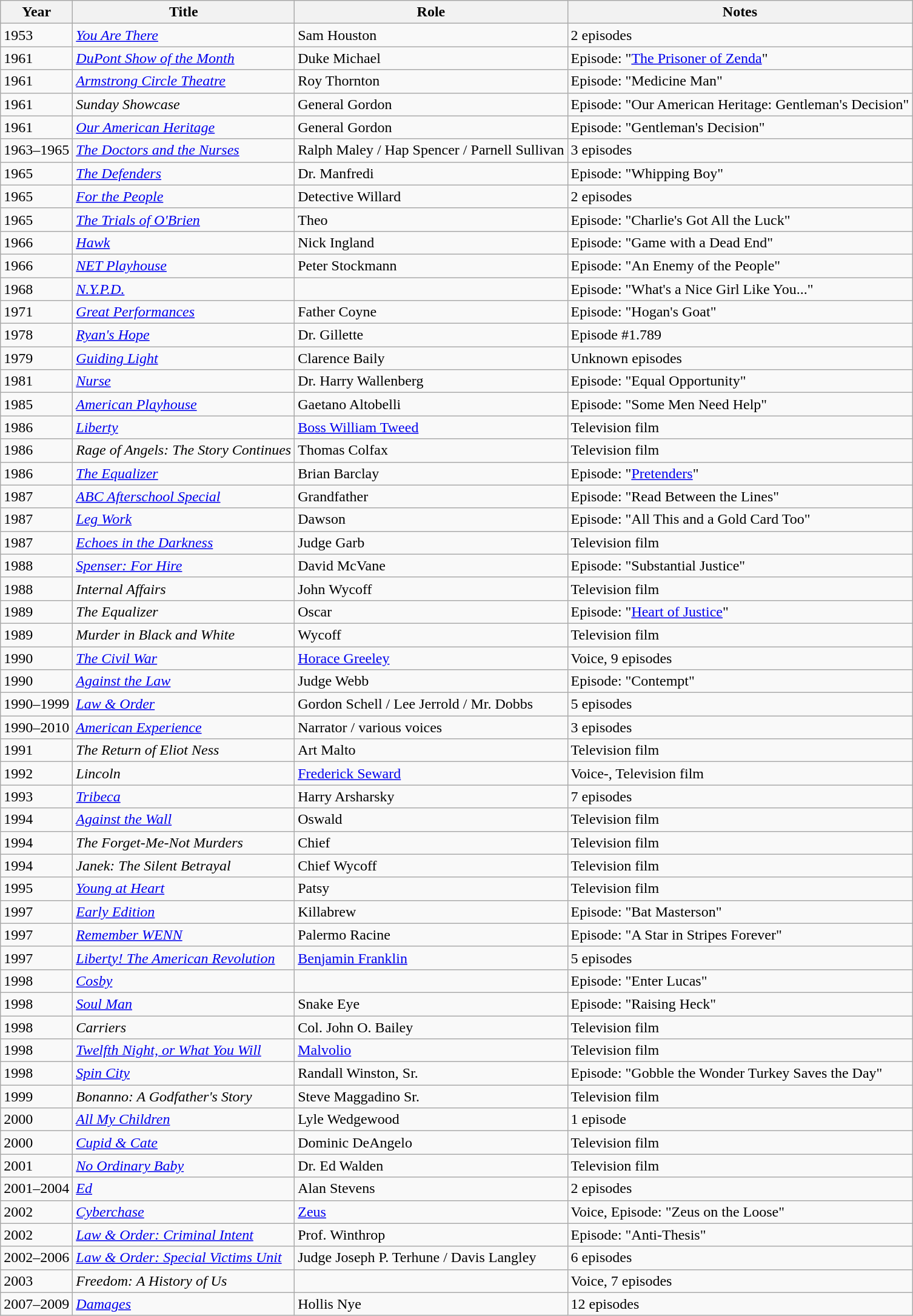<table class="wikitable sortable">
<tr>
<th>Year</th>
<th>Title</th>
<th>Role</th>
<th>Notes</th>
</tr>
<tr>
<td>1953</td>
<td><em><a href='#'>You Are There</a></em></td>
<td>Sam Houston</td>
<td>2 episodes</td>
</tr>
<tr>
<td>1961</td>
<td><em><a href='#'>DuPont Show of the Month</a></em></td>
<td>Duke Michael</td>
<td>Episode: "<a href='#'>The Prisoner of Zenda</a>"</td>
</tr>
<tr>
<td>1961</td>
<td><em><a href='#'>Armstrong Circle Theatre</a></em></td>
<td>Roy Thornton</td>
<td>Episode: "Medicine Man"</td>
</tr>
<tr>
<td>1961</td>
<td><em>Sunday Showcase</em></td>
<td>General Gordon</td>
<td>Episode: "Our American Heritage: Gentleman's Decision"</td>
</tr>
<tr>
<td>1961</td>
<td><em><a href='#'>Our American Heritage</a></em></td>
<td>General Gordon</td>
<td>Episode: "Gentleman's Decision"</td>
</tr>
<tr>
<td>1963–1965</td>
<td><em><a href='#'>The Doctors and the Nurses</a></em></td>
<td>Ralph Maley / Hap Spencer / Parnell Sullivan</td>
<td>3 episodes</td>
</tr>
<tr>
<td>1965</td>
<td><em><a href='#'>The Defenders</a></em></td>
<td>Dr. Manfredi</td>
<td>Episode: "Whipping Boy"</td>
</tr>
<tr>
<td>1965</td>
<td><em><a href='#'>For the People</a></em></td>
<td>Detective Willard</td>
<td>2 episodes</td>
</tr>
<tr>
<td>1965</td>
<td><em><a href='#'>The Trials of O'Brien</a></em></td>
<td>Theo</td>
<td>Episode: "Charlie's Got All the Luck"</td>
</tr>
<tr>
<td>1966</td>
<td><em><a href='#'>Hawk</a></em></td>
<td>Nick Ingland</td>
<td>Episode: "Game with a Dead End"</td>
</tr>
<tr>
<td>1966</td>
<td><em><a href='#'>NET Playhouse</a></em></td>
<td>Peter Stockmann</td>
<td>Episode: "An Enemy of the People"</td>
</tr>
<tr>
<td>1968</td>
<td><em><a href='#'>N.Y.P.D.</a></em></td>
<td></td>
<td>Episode: "What's a Nice Girl Like You..."</td>
</tr>
<tr>
<td>1971</td>
<td><em><a href='#'>Great Performances</a></em></td>
<td>Father Coyne</td>
<td>Episode: "Hogan's Goat"</td>
</tr>
<tr>
<td>1978</td>
<td><em><a href='#'>Ryan's Hope</a></em></td>
<td>Dr. Gillette</td>
<td>Episode #1.789</td>
</tr>
<tr>
<td>1979</td>
<td><em><a href='#'>Guiding Light</a></em></td>
<td>Clarence Baily</td>
<td>Unknown episodes</td>
</tr>
<tr>
<td>1981</td>
<td><em><a href='#'>Nurse</a></em></td>
<td>Dr. Harry Wallenberg</td>
<td>Episode: "Equal Opportunity"</td>
</tr>
<tr>
<td>1985</td>
<td><em><a href='#'>American Playhouse</a></em></td>
<td>Gaetano Altobelli</td>
<td>Episode: "Some Men Need Help"</td>
</tr>
<tr>
<td>1986</td>
<td><em><a href='#'>Liberty</a></em></td>
<td><a href='#'>Boss William Tweed</a></td>
<td>Television film</td>
</tr>
<tr>
<td>1986</td>
<td><em>Rage of Angels: The Story Continues</em></td>
<td>Thomas Colfax</td>
<td>Television film</td>
</tr>
<tr>
<td>1986</td>
<td><em><a href='#'>The Equalizer</a></em></td>
<td>Brian Barclay</td>
<td>Episode: "<a href='#'>Pretenders</a>"</td>
</tr>
<tr>
<td>1987</td>
<td><em><a href='#'>ABC Afterschool Special</a></em></td>
<td>Grandfather</td>
<td>Episode: "Read Between the Lines"</td>
</tr>
<tr>
<td>1987</td>
<td><em><a href='#'>Leg Work</a></em></td>
<td>Dawson</td>
<td>Episode: "All This and a Gold Card Too"</td>
</tr>
<tr>
<td>1987</td>
<td><em><a href='#'>Echoes in the Darkness</a></em></td>
<td>Judge Garb</td>
<td>Television film</td>
</tr>
<tr>
<td>1988</td>
<td><em><a href='#'>Spenser: For Hire</a></em></td>
<td>David McVane</td>
<td>Episode: "Substantial Justice"</td>
</tr>
<tr>
<td>1988</td>
<td><em>Internal Affairs</em></td>
<td>John Wycoff</td>
<td>Television film</td>
</tr>
<tr>
<td>1989</td>
<td><em>The Equalizer</em></td>
<td>Oscar</td>
<td>Episode: "<a href='#'>Heart of Justice</a>"</td>
</tr>
<tr>
<td>1989</td>
<td><em>Murder in Black and White</em></td>
<td>Wycoff</td>
<td>Television film</td>
</tr>
<tr>
<td>1990</td>
<td><em><a href='#'>The Civil War</a></em></td>
<td><a href='#'>Horace Greeley</a></td>
<td>Voice, 9 episodes</td>
</tr>
<tr>
<td>1990</td>
<td><em><a href='#'>Against the Law</a></em></td>
<td>Judge Webb</td>
<td>Episode: "Contempt"</td>
</tr>
<tr>
<td>1990–1999</td>
<td><em><a href='#'>Law & Order</a></em></td>
<td>Gordon Schell / Lee Jerrold / Mr. Dobbs</td>
<td>5 episodes</td>
</tr>
<tr>
<td>1990–2010</td>
<td><em><a href='#'>American Experience</a></em></td>
<td>Narrator / various voices</td>
<td>3 episodes</td>
</tr>
<tr>
<td>1991</td>
<td><em>The Return of Eliot Ness</em></td>
<td>Art Malto</td>
<td>Television film</td>
</tr>
<tr>
<td>1992</td>
<td><em>Lincoln</em></td>
<td><a href='#'>Frederick Seward</a></td>
<td>Voice-, Television film</td>
</tr>
<tr>
<td>1993</td>
<td><em><a href='#'>Tribeca</a></em></td>
<td>Harry Arsharsky</td>
<td>7 episodes</td>
</tr>
<tr>
<td>1994</td>
<td><em><a href='#'>Against the Wall</a></em></td>
<td>Oswald</td>
<td>Television film</td>
</tr>
<tr>
<td>1994</td>
<td><em>The Forget-Me-Not Murders</em></td>
<td>Chief</td>
<td>Television film</td>
</tr>
<tr>
<td>1994</td>
<td><em>Janek: The Silent Betrayal</em></td>
<td>Chief Wycoff</td>
<td>Television film</td>
</tr>
<tr>
<td>1995</td>
<td><em><a href='#'>Young at Heart</a></em></td>
<td>Patsy</td>
<td>Television film</td>
</tr>
<tr>
<td>1997</td>
<td><em><a href='#'>Early Edition</a></em></td>
<td>Killabrew</td>
<td>Episode: "Bat Masterson"</td>
</tr>
<tr>
<td>1997</td>
<td><em><a href='#'>Remember WENN</a></em></td>
<td>Palermo Racine</td>
<td>Episode: "A Star in Stripes Forever"</td>
</tr>
<tr>
<td>1997</td>
<td><em><a href='#'>Liberty! The American Revolution</a></em></td>
<td><a href='#'>Benjamin Franklin</a></td>
<td>5 episodes</td>
</tr>
<tr>
<td>1998</td>
<td><em><a href='#'>Cosby</a></em></td>
<td></td>
<td>Episode: "Enter Lucas"</td>
</tr>
<tr>
<td>1998</td>
<td><em><a href='#'>Soul Man</a></em></td>
<td>Snake Eye</td>
<td>Episode: "Raising Heck"</td>
</tr>
<tr>
<td>1998</td>
<td><em>Carriers</em></td>
<td>Col. John O. Bailey</td>
<td>Television film</td>
</tr>
<tr>
<td>1998</td>
<td><em><a href='#'>Twelfth Night, or What You Will</a></em></td>
<td><a href='#'>Malvolio</a></td>
<td>Television film</td>
</tr>
<tr>
<td>1998</td>
<td><em><a href='#'>Spin City</a></em></td>
<td>Randall Winston, Sr.</td>
<td>Episode: "Gobble the Wonder Turkey Saves the Day"</td>
</tr>
<tr>
<td>1999</td>
<td><em>Bonanno: A Godfather's Story</em></td>
<td>Steve Maggadino Sr.</td>
<td>Television film</td>
</tr>
<tr>
<td>2000</td>
<td><em><a href='#'>All My Children</a></em></td>
<td>Lyle Wedgewood</td>
<td>1 episode</td>
</tr>
<tr>
<td>2000</td>
<td><em><a href='#'>Cupid & Cate</a></em></td>
<td>Dominic DeAngelo</td>
<td>Television film</td>
</tr>
<tr>
<td>2001</td>
<td><em><a href='#'>No Ordinary Baby</a></em></td>
<td>Dr. Ed Walden</td>
<td>Television film</td>
</tr>
<tr>
<td>2001–2004</td>
<td><em><a href='#'>Ed</a></em></td>
<td>Alan Stevens</td>
<td>2 episodes</td>
</tr>
<tr>
<td>2002</td>
<td><em><a href='#'>Cyberchase</a></em></td>
<td><a href='#'>Zeus</a></td>
<td>Voice, Episode: "Zeus on the Loose"</td>
</tr>
<tr>
<td>2002</td>
<td><em><a href='#'>Law & Order: Criminal Intent</a></em></td>
<td>Prof. Winthrop</td>
<td>Episode: "Anti-Thesis"</td>
</tr>
<tr>
<td>2002–2006</td>
<td><em><a href='#'>Law & Order: Special Victims Unit</a></em></td>
<td>Judge Joseph P. Terhune / Davis Langley</td>
<td>6 episodes</td>
</tr>
<tr>
<td>2003</td>
<td><em>Freedom: A History of Us</em></td>
<td></td>
<td>Voice, 7 episodes</td>
</tr>
<tr>
<td>2007–2009</td>
<td><em><a href='#'>Damages</a></em></td>
<td>Hollis Nye</td>
<td>12 episodes</td>
</tr>
</table>
